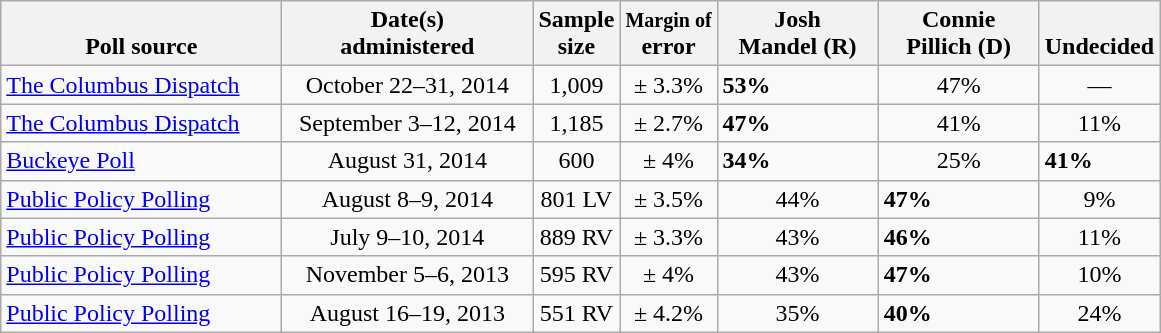<table class="wikitable">
<tr valign= bottom>
<th style="width:180px;">Poll source</th>
<th style="width:160px;">Date(s)<br>administered</th>
<th class=small>Sample<br>size</th>
<th><small>Margin of</small><br>error</th>
<th style="width:100px;">Josh<br>Mandel (R)</th>
<th style="width:100px;">Connie<br>Pillich (D)</th>
<th>Undecided</th>
</tr>
<tr>
<td><a href='#'>The Columbus Dispatch</a></td>
<td align=center>October 22–31, 2014</td>
<td align=center>1,009</td>
<td align=center>± 3.3%</td>
<td><strong>53%</strong></td>
<td align=center>47%</td>
<td align=center>—</td>
</tr>
<tr>
<td><a href='#'>The Columbus Dispatch</a></td>
<td align=center>September 3–12, 2014</td>
<td align=center>1,185</td>
<td align=center>± 2.7%</td>
<td><strong>47%</strong></td>
<td align=center>41%</td>
<td align=center>11%</td>
</tr>
<tr>
<td><a href='#'>Buckeye Poll</a></td>
<td align=center>August 31, 2014</td>
<td align=center>600</td>
<td align=center>± 4%</td>
<td><strong>34%</strong></td>
<td align=center>25%</td>
<td><strong>41%</strong></td>
</tr>
<tr>
<td><a href='#'>Public Policy Polling</a></td>
<td align=center>August 8–9, 2014</td>
<td align=center>801 LV</td>
<td align=center>± 3.5%</td>
<td align=center>44%</td>
<td><strong>47%</strong></td>
<td align=center>9%</td>
</tr>
<tr>
<td><a href='#'>Public Policy Polling</a></td>
<td align=center>July 9–10, 2014</td>
<td align=center>889 RV</td>
<td align=center>± 3.3%</td>
<td align=center>43%</td>
<td><strong>46%</strong></td>
<td align=center>11%</td>
</tr>
<tr>
<td><a href='#'>Public Policy Polling</a></td>
<td align=center>November 5–6, 2013</td>
<td align=center>595 RV</td>
<td align=center>± 4%</td>
<td align=center>43%</td>
<td><strong>47%</strong></td>
<td align=center>10%</td>
</tr>
<tr>
<td><a href='#'>Public Policy Polling</a></td>
<td align=center>August 16–19, 2013</td>
<td align=center>551 RV</td>
<td align=center>± 4.2%</td>
<td align=center>35%</td>
<td><strong>40%</strong></td>
<td align=center>24%</td>
</tr>
</table>
